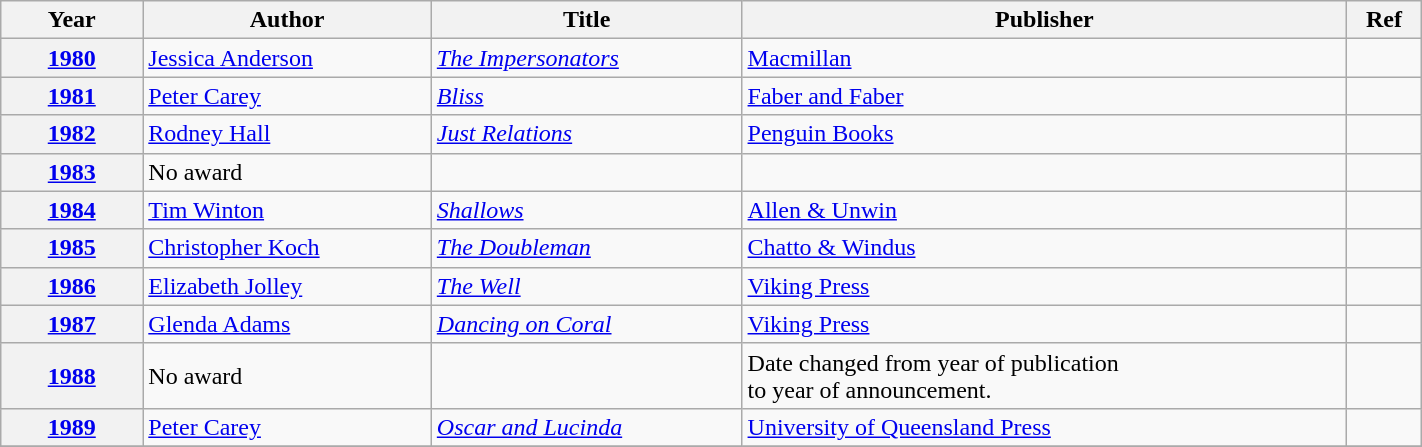<table class="wikitable sortable" width="75%">
<tr>
<th scope="col" width="10%">Year</th>
<th scope="col">Author</th>
<th scope="col">Title</th>
<th scope="col">Publisher</th>
<th>Ref</th>
</tr>
<tr>
<th scope="row"><a href='#'>1980</a></th>
<td><a href='#'>Jessica Anderson</a></td>
<td><em><a href='#'>The Impersonators</a></em></td>
<td><a href='#'>Macmillan</a></td>
<td></td>
</tr>
<tr>
<th scope="row"><a href='#'>1981</a></th>
<td><a href='#'>Peter Carey</a></td>
<td><em><a href='#'>Bliss</a></em></td>
<td><a href='#'>Faber and Faber</a></td>
<td></td>
</tr>
<tr>
<th scope="row"><a href='#'>1982</a></th>
<td><a href='#'>Rodney Hall</a></td>
<td><em><a href='#'>Just Relations</a></em></td>
<td><a href='#'>Penguin Books</a></td>
<td></td>
</tr>
<tr>
<th scope="row"><a href='#'>1983</a></th>
<td>No award</td>
<td></td>
<td></td>
<td></td>
</tr>
<tr>
<th scope="row"><a href='#'>1984</a></th>
<td><a href='#'>Tim Winton</a></td>
<td><em><a href='#'>Shallows</a></em></td>
<td><a href='#'>Allen & Unwin</a></td>
<td></td>
</tr>
<tr>
<th scope="row"><a href='#'>1985</a></th>
<td><a href='#'>Christopher Koch</a></td>
<td><em><a href='#'>The Doubleman</a></em></td>
<td><a href='#'>Chatto & Windus</a></td>
<td></td>
</tr>
<tr>
<th scope="row"><a href='#'>1986</a></th>
<td><a href='#'>Elizabeth Jolley</a></td>
<td><em><a href='#'>The Well</a></em></td>
<td><a href='#'>Viking Press</a></td>
<td></td>
</tr>
<tr>
<th scope="row"><a href='#'>1987</a></th>
<td><a href='#'>Glenda Adams</a></td>
<td><em><a href='#'>Dancing on Coral</a></em></td>
<td><a href='#'>Viking Press</a></td>
<td></td>
</tr>
<tr>
<th scope="row"><a href='#'>1988</a></th>
<td>No award</td>
<td></td>
<td>Date changed from year of publication<br>to year of announcement.</td>
<td></td>
</tr>
<tr>
<th scope="row"><a href='#'>1989</a></th>
<td><a href='#'>Peter Carey</a></td>
<td><em><a href='#'>Oscar and Lucinda</a></em></td>
<td><a href='#'>University of Queensland Press</a></td>
<td></td>
</tr>
<tr>
</tr>
</table>
